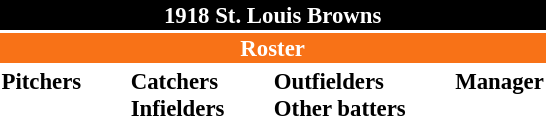<table class="toccolours" style="font-size: 95%;">
<tr>
<th colspan="10" style="background-color: black; color: white; text-align: center;">1918 St. Louis Browns</th>
</tr>
<tr>
<td colspan="10" style="background-color: #F87217; color: white; text-align: center;"><strong>Roster</strong></td>
</tr>
<tr>
<td valign="top"><strong>Pitchers</strong><br>









</td>
<td width="25px"></td>
<td valign="top"><strong>Catchers</strong><br>


<strong>Infielders</strong>






</td>
<td width="25px"></td>
<td valign="top"><strong>Outfielders</strong><br>



<strong>Other batters</strong>
</td>
<td width="25px"></td>
<td valign="top"><strong>Manager</strong><br>

</td>
</tr>
<tr>
</tr>
</table>
